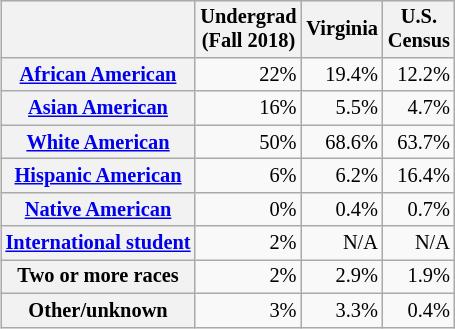<table style="text-align:right; float:right; font-size:85%; margin-left:2em; float:right;"  class="wikitable">
<tr>
<th></th>
<th>Undergrad<br>(Fall 2018)</th>
<th>Virginia</th>
<th>U.S.<br>Census</th>
</tr>
<tr>
<th><a href='#'>African American</a></th>
<td>22%</td>
<td>19.4%</td>
<td>12.2%</td>
</tr>
<tr>
<th><a href='#'>Asian American</a></th>
<td>16%</td>
<td>5.5%</td>
<td>4.7%</td>
</tr>
<tr>
<th><a href='#'>White American</a></th>
<td>50%</td>
<td>68.6%</td>
<td>63.7%</td>
</tr>
<tr>
<th><a href='#'>Hispanic American</a></th>
<td>6%</td>
<td>6.2%</td>
<td>16.4%</td>
</tr>
<tr>
<th><a href='#'>Native American</a></th>
<td>0%</td>
<td>0.4%</td>
<td>0.7%</td>
</tr>
<tr>
<th><a href='#'>International student</a></th>
<td>2%</td>
<td>N/A</td>
<td>N/A</td>
</tr>
<tr>
<th>Two or more races</th>
<td>2%</td>
<td>2.9%</td>
<td>1.9%</td>
</tr>
<tr>
<th>Other/unknown</th>
<td>3%</td>
<td>3.3%</td>
<td>0.4%</td>
</tr>
</table>
